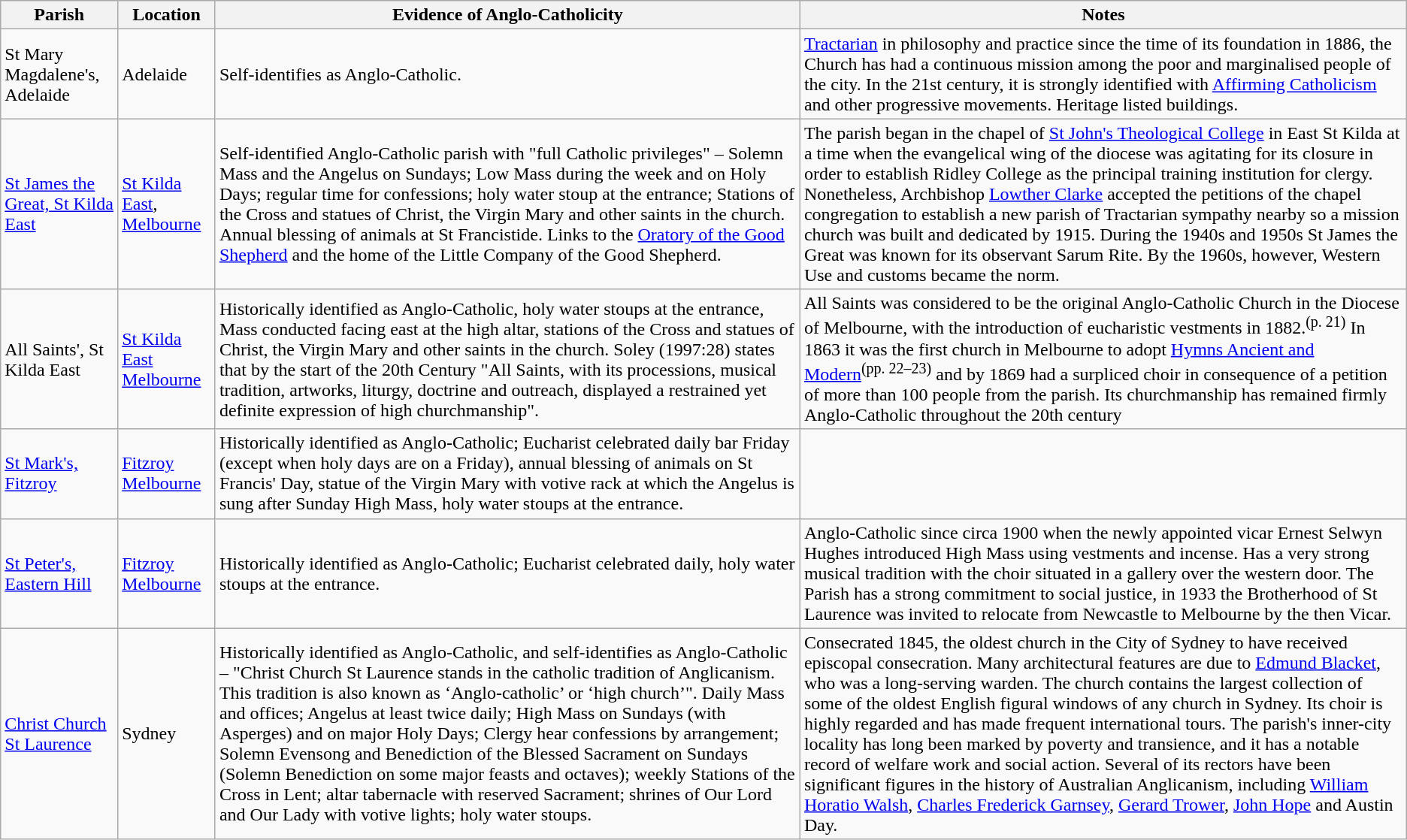<table class="wikitable sortable">
<tr>
<th>Parish</th>
<th>Location</th>
<th>Evidence of Anglo-Catholicity</th>
<th>Notes</th>
</tr>
<tr>
<td>St Mary Magdalene's, Adelaide</td>
<td>Adelaide</td>
<td>Self-identifies as Anglo-Catholic.</td>
<td><a href='#'>Tractarian</a> in philosophy and practice since the time of its foundation in 1886, the Church has had a continuous mission among the poor and marginalised people of the city. In the 21st century, it is strongly identified with <a href='#'>Affirming Catholicism</a> and other progressive movements. Heritage listed buildings.</td>
</tr>
<tr>
<td><a href='#'>St James the Great, St Kilda East</a></td>
<td><a href='#'>St Kilda East</a>, <a href='#'>Melbourne</a></td>
<td>Self-identified Anglo-Catholic parish with "full Catholic privileges" – Solemn Mass and the Angelus on Sundays; Low Mass during the week and on Holy Days; regular time for confessions; holy water stoup at the entrance; Stations of the Cross and statues of Christ, the Virgin Mary and other saints in the church. Annual blessing of animals at St Francistide. Links to the <a href='#'>Oratory of the Good Shepherd</a> and the home of the Little Company of the Good Shepherd.</td>
<td>The parish began in the chapel of <a href='#'>St John's Theological College</a> in East St Kilda at a time when the evangelical wing of the diocese was agitating for its closure in order to establish Ridley College as the principal training institution for clergy. Nonetheless, Archbishop <a href='#'>Lowther Clarke</a> accepted the petitions of the chapel congregation to establish a new parish of Tractarian sympathy nearby so a mission church was built and dedicated by 1915. During the 1940s and 1950s St James the Great was known for its observant Sarum Rite. By the 1960s, however, Western Use and customs became the norm.</td>
</tr>
<tr>
<td>All Saints', St Kilda East</td>
<td><a href='#'>St Kilda East</a> <a href='#'>Melbourne</a></td>
<td>Historically identified as Anglo-Catholic, holy water stoups at the entrance, Mass conducted facing east at the high altar, stations of the Cross and statues of Christ, the Virgin Mary and other saints in the church.  Soley (1997:28) states that by the start of the 20th Century "All Saints, with its processions, musical tradition, artworks, liturgy, doctrine and outreach, displayed a restrained yet definite expression of high churchmanship".</td>
<td>All Saints was considered to be the original Anglo-Catholic Church in the Diocese of Melbourne, with the introduction of eucharistic vestments in 1882.<sup>(p. 21)</sup> In 1863 it was the first church in Melbourne to adopt <a href='#'>Hymns Ancient and Modern</a><sup>(pp. 22–23)</sup> and by 1869 had a surpliced choir in consequence of a petition of more than 100 people from the parish.  Its churchmanship has remained firmly Anglo-Catholic throughout the 20th century</td>
</tr>
<tr>
<td><a href='#'>St Mark's, Fitzroy</a></td>
<td><a href='#'>Fitzroy</a> <a href='#'>Melbourne</a></td>
<td>Historically identified as Anglo-Catholic; Eucharist celebrated daily bar Friday (except when holy days are on a Friday), annual blessing of animals on St Francis' Day, statue of the Virgin Mary with votive rack at which the Angelus is sung after Sunday High Mass, holy water stoups at the entrance.</td>
</tr>
<tr>
<td><a href='#'>St Peter's, Eastern Hill</a></td>
<td><a href='#'>Fitzroy</a> <a href='#'>Melbourne</a></td>
<td>Historically identified as Anglo-Catholic; Eucharist celebrated daily, holy water stoups at the entrance.</td>
<td>Anglo-Catholic since circa 1900 when the newly appointed vicar Ernest Selwyn Hughes introduced High Mass using vestments and incense.  Has a very strong musical tradition with the choir situated in a gallery over the western door. The Parish has a strong commitment to social justice, in 1933 the Brotherhood of St Laurence was invited to relocate from Newcastle to Melbourne by the then Vicar.</td>
</tr>
<tr>
<td><a href='#'>Christ Church St Laurence</a></td>
<td>Sydney</td>
<td>Historically identified as Anglo-Catholic, and self-identifies as Anglo-Catholic – "Christ Church St Laurence stands in the catholic tradition of Anglicanism. This tradition is also known as ‘Anglo-catholic’ or ‘high church’". Daily Mass and offices; Angelus at least twice daily; High Mass on Sundays (with Asperges) and on major Holy Days; Clergy hear confessions by arrangement; Solemn Evensong and Benediction of the Blessed Sacrament on Sundays (Solemn Benediction on some major feasts and octaves); weekly Stations of the Cross in Lent; altar tabernacle with reserved Sacrament; shrines of Our Lord and Our Lady with votive lights; holy water stoups.</td>
<td>Consecrated 1845, the oldest church in the City of Sydney to have received episcopal consecration. Many architectural features are due to <a href='#'>Edmund Blacket</a>, who was a long-serving warden. The church contains the largest collection of some of the oldest English figural windows of any church in Sydney. Its choir is highly regarded and has made frequent international tours. The parish's inner-city locality has long been marked by poverty and transience, and it has a notable record of welfare work and social action. Several of its rectors have been significant figures in the history of Australian Anglicanism, including <a href='#'>William Horatio Walsh</a>, <a href='#'>Charles Frederick Garnsey</a>, <a href='#'>Gerard Trower</a>, <a href='#'>John Hope</a> and Austin Day.</td>
</tr>
</table>
